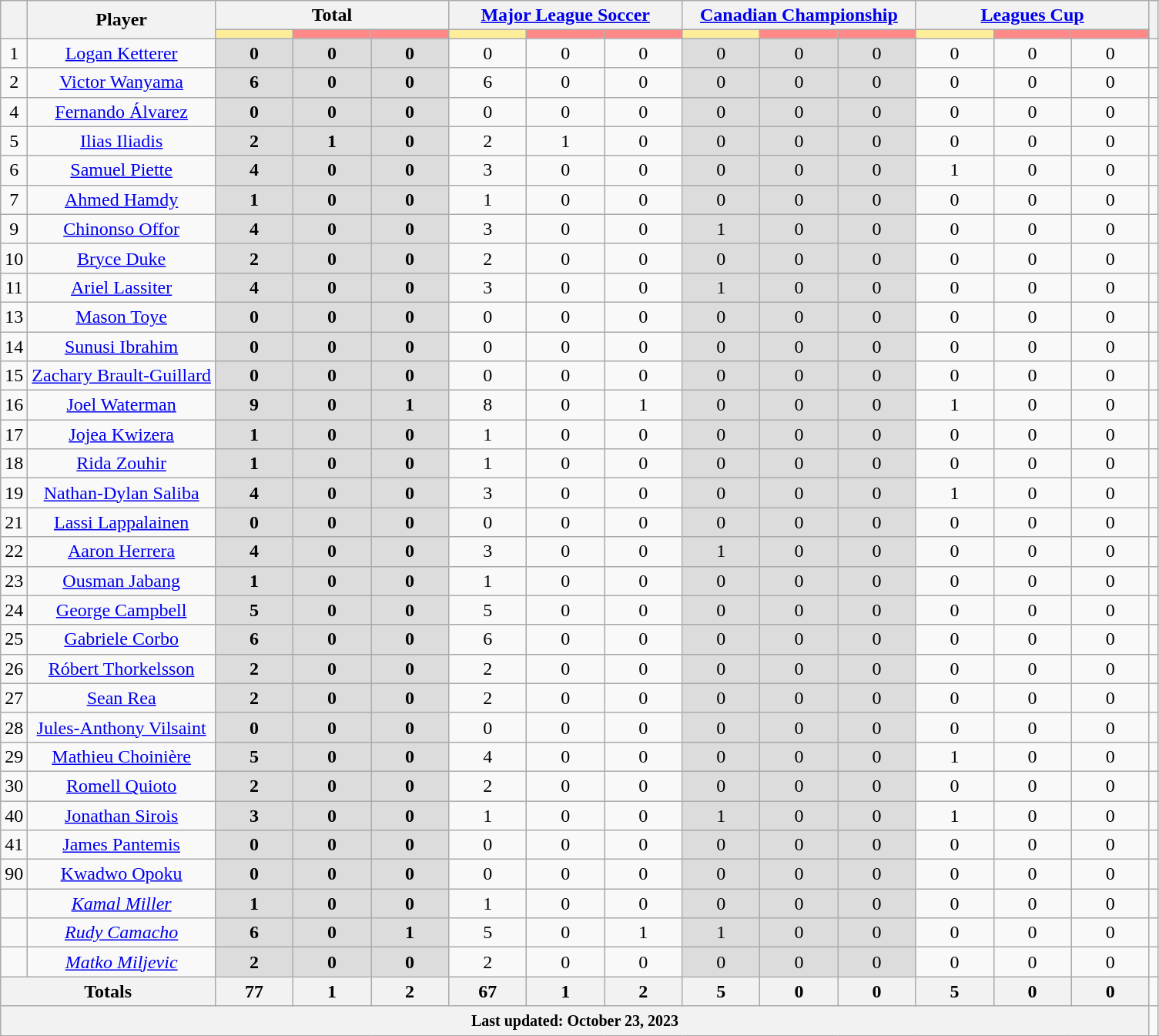<table class="wikitable" style="text-align:center;">
<tr style="text-align:center;">
<th rowspan="2"></th>
<th rowspan="2">Player</th>
<th colspan="3">Total</th>
<th colspan="3"><a href='#'>Major League Soccer</a></th>
<th colspan="3"><a href='#'>Canadian Championship</a></th>
<th colspan="3"><a href='#'>Leagues Cup</a></th>
<th rowspan="2"></th>
</tr>
<tr>
<th style="width:60px; background:#fe9;"></th>
<th style="width:60px; background:#ff8888;"></th>
<th style="width:60px; background:#ff8888;"></th>
<th style="width:60px; background:#fe9;"></th>
<th style="width:60px; background:#ff8888;"></th>
<th style="width:60px; background:#ff8888;"></th>
<th style="width:60px; background:#fe9;"></th>
<th style="width:60px; background:#ff8888;"></th>
<th style="width:60px; background:#ff8888;"></th>
<th style="width:60px; background:#fe9;"></th>
<th style="width:60px; background:#ff8888;"></th>
<th style="width:60px; background:#ff8888;"></th>
</tr>
<tr>
<td>1</td>
<td><a href='#'>Logan Ketterer</a></td>
<td style="background:#DCDCDC"><strong>0</strong> </td>
<td style="background:#DCDCDC"><strong>0</strong> </td>
<td style="background:#DCDCDC"><strong>0</strong> </td>
<td>0 </td>
<td>0 </td>
<td>0 </td>
<td style="background:#DCDCDC">0 </td>
<td style="background:#DCDCDC">0 </td>
<td style="background:#DCDCDC">0 </td>
<td>0 </td>
<td>0 </td>
<td>0 </td>
<td></td>
</tr>
<tr>
<td>2</td>
<td><a href='#'>Victor Wanyama</a></td>
<td style="background:#DCDCDC"><strong>6</strong> </td>
<td style="background:#DCDCDC"><strong>0</strong> </td>
<td style="background:#DCDCDC"><strong>0</strong> </td>
<td>6 </td>
<td>0 </td>
<td>0 </td>
<td style="background:#DCDCDC">0 </td>
<td style="background:#DCDCDC">0 </td>
<td style="background:#DCDCDC">0 </td>
<td>0 </td>
<td>0 </td>
<td>0 </td>
<td></td>
</tr>
<tr>
<td>4</td>
<td><a href='#'>Fernando Álvarez</a></td>
<td style="background:#DCDCDC"><strong>0</strong> </td>
<td style="background:#DCDCDC"><strong>0</strong> </td>
<td style="background:#DCDCDC"><strong>0</strong> </td>
<td>0 </td>
<td>0 </td>
<td>0 </td>
<td style="background:#DCDCDC">0 </td>
<td style="background:#DCDCDC">0 </td>
<td style="background:#DCDCDC">0 </td>
<td>0 </td>
<td>0 </td>
<td>0 </td>
<td></td>
</tr>
<tr>
<td>5</td>
<td><a href='#'>Ilias Iliadis</a></td>
<td style="background:#DCDCDC"><strong>2</strong> </td>
<td style="background:#DCDCDC"><strong>1</strong> </td>
<td style="background:#DCDCDC"><strong>0</strong> </td>
<td>2 </td>
<td>1 </td>
<td>0 </td>
<td style="background:#DCDCDC">0 </td>
<td style="background:#DCDCDC">0 </td>
<td style="background:#DCDCDC">0 </td>
<td>0 </td>
<td>0 </td>
<td>0 </td>
<td></td>
</tr>
<tr>
<td>6</td>
<td><a href='#'>Samuel Piette</a></td>
<td style="background:#DCDCDC"><strong>4</strong> </td>
<td style="background:#DCDCDC"><strong>0</strong> </td>
<td style="background:#DCDCDC"><strong>0</strong> </td>
<td>3 </td>
<td>0 </td>
<td>0 </td>
<td style="background:#DCDCDC">0 </td>
<td style="background:#DCDCDC">0 </td>
<td style="background:#DCDCDC">0 </td>
<td>1 </td>
<td>0 </td>
<td>0 </td>
<td></td>
</tr>
<tr>
<td>7</td>
<td><a href='#'>Ahmed Hamdy</a></td>
<td style="background:#DCDCDC"><strong>1</strong> </td>
<td style="background:#DCDCDC"><strong>0</strong> </td>
<td style="background:#DCDCDC"><strong>0</strong> </td>
<td>1 </td>
<td>0 </td>
<td>0 </td>
<td style="background:#DCDCDC">0 </td>
<td style="background:#DCDCDC">0 </td>
<td style="background:#DCDCDC">0 </td>
<td>0 </td>
<td>0 </td>
<td>0 </td>
<td></td>
</tr>
<tr>
<td>9</td>
<td><a href='#'>Chinonso Offor</a></td>
<td style="background:#DCDCDC"><strong>4</strong> </td>
<td style="background:#DCDCDC"><strong>0</strong> </td>
<td style="background:#DCDCDC"><strong>0</strong> </td>
<td>3 </td>
<td>0 </td>
<td>0 </td>
<td style="background:#DCDCDC">1 </td>
<td style="background:#DCDCDC">0 </td>
<td style="background:#DCDCDC">0 </td>
<td>0 </td>
<td>0 </td>
<td>0 </td>
<td></td>
</tr>
<tr>
<td>10</td>
<td><a href='#'>Bryce Duke</a></td>
<td style="background:#DCDCDC"><strong>2</strong> </td>
<td style="background:#DCDCDC"><strong>0</strong> </td>
<td style="background:#DCDCDC"><strong>0</strong> </td>
<td>2 </td>
<td>0 </td>
<td>0 </td>
<td style="background:#DCDCDC">0 </td>
<td style="background:#DCDCDC">0 </td>
<td style="background:#DCDCDC">0 </td>
<td>0 </td>
<td>0 </td>
<td>0 </td>
<td></td>
</tr>
<tr>
<td>11</td>
<td><a href='#'>Ariel Lassiter</a></td>
<td style="background:#DCDCDC"><strong>4</strong> </td>
<td style="background:#DCDCDC"><strong>0</strong> </td>
<td style="background:#DCDCDC"><strong>0</strong> </td>
<td>3 </td>
<td>0 </td>
<td>0 </td>
<td style="background:#DCDCDC">1 </td>
<td style="background:#DCDCDC">0 </td>
<td style="background:#DCDCDC">0 </td>
<td>0 </td>
<td>0 </td>
<td>0 </td>
<td></td>
</tr>
<tr>
<td>13</td>
<td><a href='#'>Mason Toye</a></td>
<td style="background:#DCDCDC"><strong>0</strong> </td>
<td style="background:#DCDCDC"><strong>0</strong> </td>
<td style="background:#DCDCDC"><strong>0</strong> </td>
<td>0 </td>
<td>0 </td>
<td>0 </td>
<td style="background:#DCDCDC">0 </td>
<td style="background:#DCDCDC">0 </td>
<td style="background:#DCDCDC">0 </td>
<td>0 </td>
<td>0 </td>
<td>0 </td>
<td></td>
</tr>
<tr>
<td>14</td>
<td><a href='#'>Sunusi Ibrahim</a></td>
<td style="background:#DCDCDC"><strong>0</strong> </td>
<td style="background:#DCDCDC"><strong>0</strong> </td>
<td style="background:#DCDCDC"><strong>0</strong> </td>
<td>0 </td>
<td>0 </td>
<td>0 </td>
<td style="background:#DCDCDC">0 </td>
<td style="background:#DCDCDC">0 </td>
<td style="background:#DCDCDC">0 </td>
<td>0 </td>
<td>0 </td>
<td>0 </td>
<td></td>
</tr>
<tr>
<td>15</td>
<td><a href='#'>Zachary Brault-Guillard</a></td>
<td style="background:#DCDCDC"><strong>0</strong> </td>
<td style="background:#DCDCDC"><strong>0</strong> </td>
<td style="background:#DCDCDC"><strong>0</strong> </td>
<td>0 </td>
<td>0 </td>
<td>0 </td>
<td style="background:#DCDCDC">0 </td>
<td style="background:#DCDCDC">0 </td>
<td style="background:#DCDCDC">0 </td>
<td>0 </td>
<td>0 </td>
<td>0 </td>
<td></td>
</tr>
<tr>
<td>16</td>
<td><a href='#'>Joel Waterman</a></td>
<td style="background:#DCDCDC"><strong>9</strong> </td>
<td style="background:#DCDCDC"><strong>0</strong> </td>
<td style="background:#DCDCDC"><strong>1</strong> </td>
<td>8 </td>
<td>0 </td>
<td>1 </td>
<td style="background:#DCDCDC">0 </td>
<td style="background:#DCDCDC">0 </td>
<td style="background:#DCDCDC">0 </td>
<td>1 </td>
<td>0 </td>
<td>0 </td>
<td></td>
</tr>
<tr>
<td>17</td>
<td><a href='#'>Jojea Kwizera</a></td>
<td style="background:#DCDCDC"><strong>1</strong> </td>
<td style="background:#DCDCDC"><strong>0</strong> </td>
<td style="background:#DCDCDC"><strong>0</strong> </td>
<td>1 </td>
<td>0 </td>
<td>0 </td>
<td style="background:#DCDCDC">0 </td>
<td style="background:#DCDCDC">0 </td>
<td style="background:#DCDCDC">0 </td>
<td>0 </td>
<td>0 </td>
<td>0 </td>
<td></td>
</tr>
<tr>
<td>18</td>
<td><a href='#'>Rida Zouhir</a></td>
<td style="background:#DCDCDC"><strong>1</strong> </td>
<td style="background:#DCDCDC"><strong>0</strong> </td>
<td style="background:#DCDCDC"><strong>0</strong> </td>
<td>1 </td>
<td>0 </td>
<td>0 </td>
<td style="background:#DCDCDC">0 </td>
<td style="background:#DCDCDC">0 </td>
<td style="background:#DCDCDC">0 </td>
<td>0 </td>
<td>0 </td>
<td>0 </td>
<td></td>
</tr>
<tr>
<td>19</td>
<td><a href='#'>Nathan-Dylan Saliba</a></td>
<td style="background:#DCDCDC"><strong>4</strong> </td>
<td style="background:#DCDCDC"><strong>0</strong> </td>
<td style="background:#DCDCDC"><strong>0</strong> </td>
<td>3 </td>
<td>0 </td>
<td>0 </td>
<td style="background:#DCDCDC">0 </td>
<td style="background:#DCDCDC">0 </td>
<td style="background:#DCDCDC">0 </td>
<td>1 </td>
<td>0 </td>
<td>0 </td>
<td></td>
</tr>
<tr>
<td>21</td>
<td><a href='#'>Lassi Lappalainen</a></td>
<td style="background:#DCDCDC"><strong>0</strong> </td>
<td style="background:#DCDCDC"><strong>0</strong> </td>
<td style="background:#DCDCDC"><strong>0</strong> </td>
<td>0 </td>
<td>0 </td>
<td>0 </td>
<td style="background:#DCDCDC">0 </td>
<td style="background:#DCDCDC">0 </td>
<td style="background:#DCDCDC">0 </td>
<td>0 </td>
<td>0 </td>
<td>0 </td>
<td></td>
</tr>
<tr>
<td>22</td>
<td><a href='#'>Aaron Herrera</a></td>
<td style="background:#DCDCDC"><strong>4</strong> </td>
<td style="background:#DCDCDC"><strong>0</strong> </td>
<td style="background:#DCDCDC"><strong>0</strong> </td>
<td>3 </td>
<td>0 </td>
<td>0 </td>
<td style="background:#DCDCDC">1 </td>
<td style="background:#DCDCDC">0 </td>
<td style="background:#DCDCDC">0 </td>
<td>0 </td>
<td>0 </td>
<td>0 </td>
<td></td>
</tr>
<tr>
<td>23</td>
<td><a href='#'>Ousman Jabang</a></td>
<td style="background:#DCDCDC"><strong>1</strong> </td>
<td style="background:#DCDCDC"><strong>0</strong> </td>
<td style="background:#DCDCDC"><strong>0</strong> </td>
<td>1 </td>
<td>0 </td>
<td>0 </td>
<td style="background:#DCDCDC">0 </td>
<td style="background:#DCDCDC">0 </td>
<td style="background:#DCDCDC">0 </td>
<td>0 </td>
<td>0 </td>
<td>0 </td>
<td></td>
</tr>
<tr>
<td>24</td>
<td><a href='#'>George Campbell</a></td>
<td style="background:#DCDCDC"><strong>5</strong> </td>
<td style="background:#DCDCDC"><strong>0</strong> </td>
<td style="background:#DCDCDC"><strong>0</strong> </td>
<td>5 </td>
<td>0 </td>
<td>0 </td>
<td style="background:#DCDCDC">0 </td>
<td style="background:#DCDCDC">0 </td>
<td style="background:#DCDCDC">0 </td>
<td>0 </td>
<td>0 </td>
<td>0 </td>
<td></td>
</tr>
<tr>
<td>25</td>
<td><a href='#'>Gabriele Corbo</a></td>
<td style="background:#DCDCDC"><strong>6</strong> </td>
<td style="background:#DCDCDC"><strong>0</strong> </td>
<td style="background:#DCDCDC"><strong>0</strong> </td>
<td>6 </td>
<td>0 </td>
<td>0 </td>
<td style="background:#DCDCDC">0 </td>
<td style="background:#DCDCDC">0 </td>
<td style="background:#DCDCDC">0 </td>
<td>0 </td>
<td>0 </td>
<td>0 </td>
<td></td>
</tr>
<tr>
<td>26</td>
<td><a href='#'>Róbert Thorkelsson</a></td>
<td style="background:#DCDCDC"><strong>2</strong> </td>
<td style="background:#DCDCDC"><strong>0</strong> </td>
<td style="background:#DCDCDC"><strong>0</strong> </td>
<td>2 </td>
<td>0 </td>
<td>0 </td>
<td style="background:#DCDCDC">0 </td>
<td style="background:#DCDCDC">0 </td>
<td style="background:#DCDCDC">0 </td>
<td>0 </td>
<td>0 </td>
<td>0 </td>
<td></td>
</tr>
<tr>
<td>27</td>
<td><a href='#'>Sean Rea</a></td>
<td style="background:#DCDCDC"><strong>2</strong> </td>
<td style="background:#DCDCDC"><strong>0</strong> </td>
<td style="background:#DCDCDC"><strong>0</strong> </td>
<td>2 </td>
<td>0 </td>
<td>0 </td>
<td style="background:#DCDCDC">0 </td>
<td style="background:#DCDCDC">0 </td>
<td style="background:#DCDCDC">0 </td>
<td>0 </td>
<td>0 </td>
<td>0 </td>
<td></td>
</tr>
<tr>
<td>28</td>
<td><a href='#'>Jules-Anthony Vilsaint</a></td>
<td style="background:#DCDCDC"><strong>0</strong> </td>
<td style="background:#DCDCDC"><strong>0</strong> </td>
<td style="background:#DCDCDC"><strong>0</strong> </td>
<td>0 </td>
<td>0 </td>
<td>0 </td>
<td style="background:#DCDCDC">0 </td>
<td style="background:#DCDCDC">0 </td>
<td style="background:#DCDCDC">0 </td>
<td>0 </td>
<td>0 </td>
<td>0 </td>
<td></td>
</tr>
<tr>
<td>29</td>
<td><a href='#'>Mathieu Choinière</a></td>
<td style="background:#DCDCDC"><strong>5</strong> </td>
<td style="background:#DCDCDC"><strong>0</strong> </td>
<td style="background:#DCDCDC"><strong>0</strong> </td>
<td>4 </td>
<td>0 </td>
<td>0 </td>
<td style="background:#DCDCDC">0 </td>
<td style="background:#DCDCDC">0 </td>
<td style="background:#DCDCDC">0 </td>
<td>1 </td>
<td>0 </td>
<td>0 </td>
<td></td>
</tr>
<tr>
<td>30</td>
<td><a href='#'>Romell Quioto</a></td>
<td style="background:#DCDCDC"><strong>2</strong> </td>
<td style="background:#DCDCDC"><strong>0</strong> </td>
<td style="background:#DCDCDC"><strong>0</strong> </td>
<td>2 </td>
<td>0 </td>
<td>0 </td>
<td style="background:#DCDCDC">0 </td>
<td style="background:#DCDCDC">0 </td>
<td style="background:#DCDCDC">0 </td>
<td>0 </td>
<td>0 </td>
<td>0 </td>
<td></td>
</tr>
<tr>
<td>40</td>
<td><a href='#'>Jonathan Sirois</a></td>
<td style="background:#DCDCDC"><strong>3</strong> </td>
<td style="background:#DCDCDC"><strong>0</strong> </td>
<td style="background:#DCDCDC"><strong>0</strong> </td>
<td>1 </td>
<td>0 </td>
<td>0 </td>
<td style="background:#DCDCDC">1 </td>
<td style="background:#DCDCDC">0 </td>
<td style="background:#DCDCDC">0 </td>
<td>1 </td>
<td>0 </td>
<td>0 </td>
<td></td>
</tr>
<tr>
<td>41</td>
<td><a href='#'>James Pantemis</a></td>
<td style="background:#DCDCDC"><strong>0</strong> </td>
<td style="background:#DCDCDC"><strong>0</strong> </td>
<td style="background:#DCDCDC"><strong>0</strong> </td>
<td>0 </td>
<td>0 </td>
<td>0 </td>
<td style="background:#DCDCDC">0 </td>
<td style="background:#DCDCDC">0 </td>
<td style="background:#DCDCDC">0 </td>
<td>0 </td>
<td>0 </td>
<td>0 </td>
<td></td>
</tr>
<tr>
<td>90</td>
<td><a href='#'>Kwadwo Opoku</a></td>
<td style="background:#DCDCDC"><strong>0</strong> </td>
<td style="background:#DCDCDC"><strong>0</strong> </td>
<td style="background:#DCDCDC"><strong>0</strong> </td>
<td>0 </td>
<td>0 </td>
<td>0 </td>
<td style="background:#DCDCDC">0 </td>
<td style="background:#DCDCDC">0 </td>
<td style="background:#DCDCDC">0 </td>
<td>0 </td>
<td>0 </td>
<td>0 </td>
<td></td>
</tr>
<tr>
<td></td>
<td><em><a href='#'>Kamal Miller</a></em></td>
<td style="background:#DCDCDC"><strong>1</strong> </td>
<td style="background:#DCDCDC"><strong>0</strong> </td>
<td style="background:#DCDCDC"><strong>0</strong> </td>
<td>1 </td>
<td>0 </td>
<td>0 </td>
<td style="background:#DCDCDC">0 </td>
<td style="background:#DCDCDC">0 </td>
<td style="background:#DCDCDC">0 </td>
<td>0 </td>
<td>0 </td>
<td>0 </td>
<td></td>
</tr>
<tr>
<td></td>
<td><em><a href='#'>Rudy Camacho</a></em></td>
<td style="background:#DCDCDC"><strong>6</strong> </td>
<td style="background:#DCDCDC"><strong>0</strong> </td>
<td style="background:#DCDCDC"><strong>1</strong> </td>
<td>5 </td>
<td>0 </td>
<td>1 </td>
<td style="background:#DCDCDC">1 </td>
<td style="background:#DCDCDC">0 </td>
<td style="background:#DCDCDC">0 </td>
<td>0 </td>
<td>0 </td>
<td>0 </td>
<td></td>
</tr>
<tr>
<td></td>
<td><em><a href='#'>Matko Miljevic</a></em></td>
<td style="background:#DCDCDC"><strong>2</strong> </td>
<td style="background:#DCDCDC"><strong>0</strong> </td>
<td style="background:#DCDCDC"><strong>0</strong> </td>
<td>2 </td>
<td>0 </td>
<td>0 </td>
<td style="background:#DCDCDC">0 </td>
<td style="background:#DCDCDC">0 </td>
<td style="background:#DCDCDC">0 </td>
<td>0 </td>
<td>0 </td>
<td>0 </td>
<td></td>
</tr>
<tr>
<th colspan="2">Totals</th>
<th>77 </th>
<th>1 </th>
<th>2 </th>
<th>67 </th>
<th>1 </th>
<th>2 </th>
<th>5 </th>
<th>0 </th>
<th>0 </th>
<th>5 </th>
<th>0 </th>
<th>0 </th>
<td></td>
</tr>
<tr>
<th colspan="14"><small>Last updated: October 23, 2023</small></th>
</tr>
</table>
